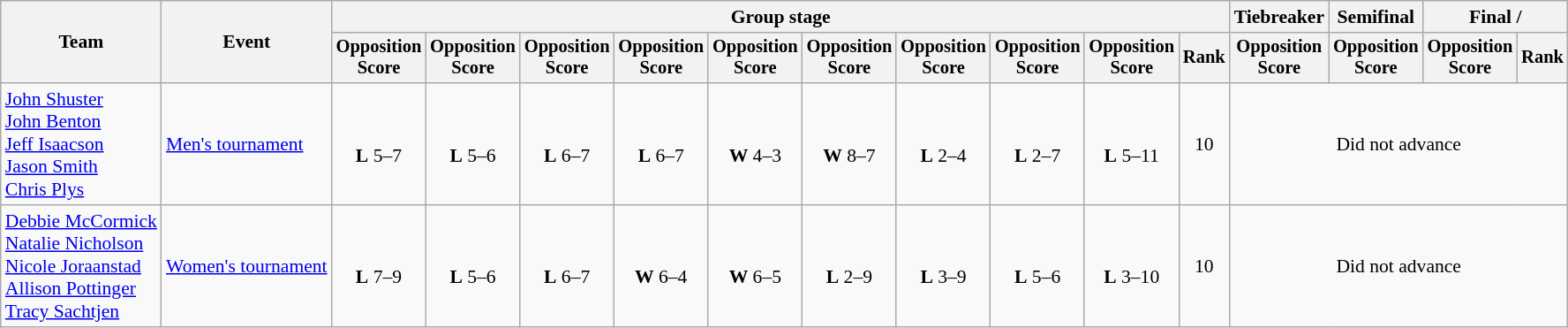<table class=wikitable style=font-size:90%;text-align:center>
<tr>
<th rowspan=2>Team</th>
<th rowspan=2>Event</th>
<th colspan=10>Group stage</th>
<th>Tiebreaker</th>
<th>Semifinal</th>
<th colspan=2>Final / </th>
</tr>
<tr style=font-size:95%>
<th>Opposition<br>Score</th>
<th>Opposition<br>Score</th>
<th>Opposition<br>Score</th>
<th>Opposition<br>Score</th>
<th>Opposition<br>Score</th>
<th>Opposition<br>Score</th>
<th>Opposition<br>Score</th>
<th>Opposition<br>Score</th>
<th>Opposition<br>Score</th>
<th>Rank</th>
<th>Opposition<br>Score</th>
<th>Opposition<br>Score</th>
<th>Opposition<br>Score</th>
<th>Rank</th>
</tr>
<tr>
<td align=left><a href='#'>John Shuster</a><br><a href='#'>John Benton</a><br><a href='#'>Jeff Isaacson</a><br><a href='#'>Jason Smith</a><br><a href='#'>Chris Plys</a></td>
<td align=left><a href='#'>Men's tournament</a></td>
<td><br><strong>L</strong> 5–7</td>
<td><br><strong>L</strong> 5–6</td>
<td><br><strong>L</strong> 6–7</td>
<td><br><strong>L</strong> 6–7</td>
<td><br><strong>W</strong> 4–3</td>
<td><br><strong>W</strong> 8–7</td>
<td><br><strong>L</strong> 2–4</td>
<td><br><strong>L</strong> 2–7</td>
<td><br><strong>L</strong> 5–11</td>
<td>10</td>
<td colspan=4>Did not advance</td>
</tr>
<tr>
<td align=left><a href='#'>Debbie McCormick</a><br><a href='#'>Natalie Nicholson</a><br><a href='#'>Nicole Joraanstad</a><br><a href='#'>Allison Pottinger</a><br><a href='#'>Tracy Sachtjen</a></td>
<td align=left><a href='#'>Women's tournament</a></td>
<td><br><strong>L</strong> 7–9</td>
<td><br><strong>L</strong> 5–6</td>
<td><br><strong>L</strong> 6–7</td>
<td><br><strong>W</strong> 6–4</td>
<td><br><strong>W</strong> 6–5</td>
<td><br><strong>L</strong> 2–9</td>
<td><br><strong>L</strong> 3–9</td>
<td><br><strong>L</strong> 5–6</td>
<td><br><strong>L</strong> 3–10</td>
<td>10</td>
<td colspan=4>Did not advance</td>
</tr>
</table>
